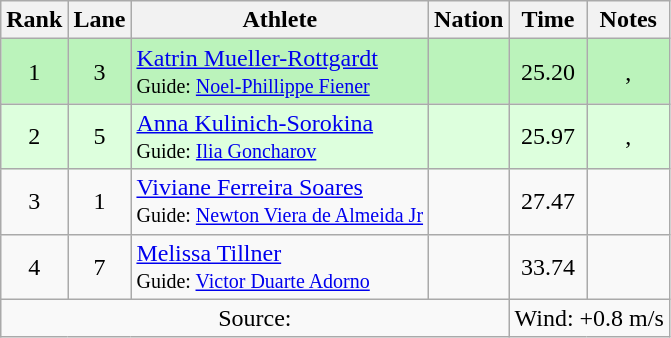<table class="wikitable sortable" style="text-align:center">
<tr>
<th scope="col">Rank</th>
<th scope="col">Lane</th>
<th scope="col">Athlete</th>
<th scope="col">Nation</th>
<th scope="col">Time</th>
<th scope="col">Notes</th>
</tr>
<tr bgcolor=bbf3bb>
<td>1</td>
<td>3</td>
<td align=left><a href='#'>Katrin Mueller-Rottgardt</a><br><small>Guide: <a href='#'>Noel-Phillippe Fiener</a></small></td>
<td align=left></td>
<td>25.20</td>
<td>, </td>
</tr>
<tr bgcolor=ddffdd>
<td>2</td>
<td>5</td>
<td align=left><a href='#'>Anna Kulinich-Sorokina</a><br><small>Guide: <a href='#'>Ilia Goncharov</a></small></td>
<td align=left></td>
<td>25.97</td>
<td>, </td>
</tr>
<tr>
<td>3</td>
<td>1</td>
<td align=left><a href='#'>Viviane Ferreira Soares</a><br><small>Guide: <a href='#'>Newton Viera de Almeida Jr</a></small></td>
<td align=left></td>
<td>27.47</td>
<td></td>
</tr>
<tr>
<td>4</td>
<td>7</td>
<td align=left><a href='#'>Melissa Tillner</a><br><small>Guide: <a href='#'>Victor Duarte Adorno</a></small></td>
<td align=left></td>
<td>33.74</td>
<td></td>
</tr>
<tr class="sortbottom">
<td colspan=4>Source:</td>
<td colspan="2">Wind: +0.8 m/s</td>
</tr>
</table>
